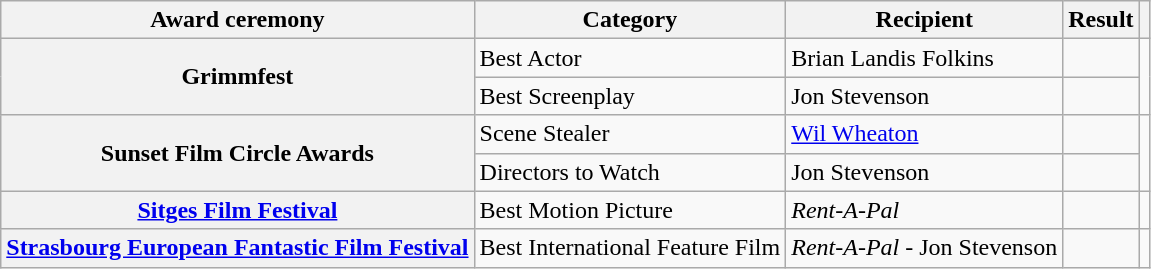<table class="wikitable plainrowheaders sortable">
<tr>
<th scope="col">Award ceremony</th>
<th scope="col">Category</th>
<th scope="col">Recipient</th>
<th scope="col">Result</th>
<th scope="col" class="unsortable"></th>
</tr>
<tr>
<th scope="row" rowspan=2>Grimmfest</th>
<td>Best Actor</td>
<td>Brian Landis Folkins</td>
<td></td>
<td rowspan=2></td>
</tr>
<tr>
<td>Best Screenplay</td>
<td>Jon Stevenson</td>
<td></td>
</tr>
<tr>
<th scope="row" rowspan=2>Sunset Film Circle Awards</th>
<td>Scene Stealer</td>
<td><a href='#'>Wil Wheaton</a></td>
<td></td>
<td rowspan=2></td>
</tr>
<tr>
<td>Directors to Watch</td>
<td>Jon Stevenson</td>
<td></td>
</tr>
<tr>
<th scope="row"><a href='#'>Sitges Film Festival</a></th>
<td>Best Motion Picture</td>
<td><em>Rent-A-Pal</em></td>
<td></td>
<td></td>
</tr>
<tr>
<th scope="row"><a href='#'>Strasbourg European Fantastic Film Festival</a></th>
<td>Best International Feature Film</td>
<td><em>Rent-A-Pal</em> - Jon Stevenson</td>
<td></td>
<td></td>
</tr>
</table>
